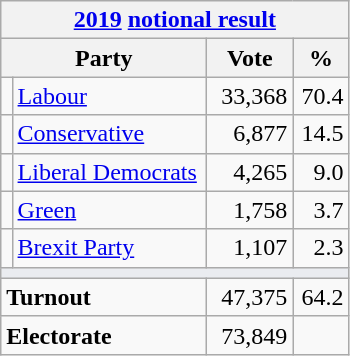<table class="wikitable">
<tr>
<th colspan="4"><a href='#'>2019</a> <a href='#'>notional result</a></th>
</tr>
<tr>
<th bgcolor="#DDDDFF" width="130px" colspan="2">Party</th>
<th bgcolor="#DDDDFF" width="50px">Vote</th>
<th bgcolor="#DDDDFF" width="30px">%</th>
</tr>
<tr>
<td></td>
<td><a href='#'>Labour</a></td>
<td align=right>33,368</td>
<td align=right>70.4</td>
</tr>
<tr>
<td></td>
<td><a href='#'>Conservative</a></td>
<td align=right>6,877</td>
<td align=right>14.5</td>
</tr>
<tr>
<td></td>
<td><a href='#'>Liberal Democrats</a></td>
<td align=right>4,265</td>
<td align=right>9.0</td>
</tr>
<tr>
<td></td>
<td><a href='#'>Green</a></td>
<td align=right>1,758</td>
<td align=right>3.7</td>
</tr>
<tr>
<td></td>
<td><a href='#'>Brexit Party</a></td>
<td align=right>1,107</td>
<td align=right>2.3</td>
</tr>
<tr>
<td colspan="4" bgcolor="#EAECF0"></td>
</tr>
<tr>
<td colspan="2"><strong>Turnout</strong></td>
<td align=right>47,375</td>
<td align=right>64.2</td>
</tr>
<tr>
<td colspan="2"><strong>Electorate</strong></td>
<td align=right>73,849</td>
</tr>
</table>
